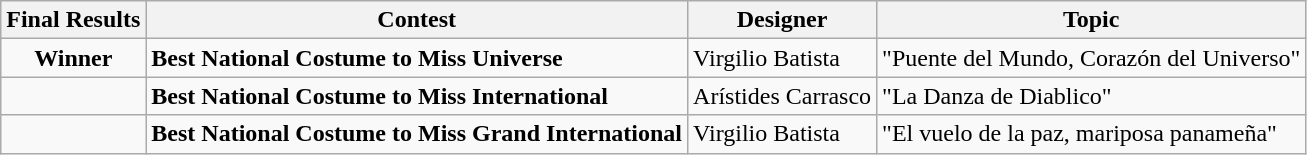<table class="wikitable">
<tr>
<th>Final Results</th>
<th>Contest</th>
<th>Designer</th>
<th>Topic</th>
</tr>
<tr>
<td align="center"><strong>Winner</strong></td>
<td><strong>Best National Costume to Miss Universe</strong></td>
<td>Virgilio Batista</td>
<td>"Puente del Mundo, Corazón del Universo"</td>
</tr>
<tr>
<td></td>
<td><strong>Best National Costume to Miss International</strong></td>
<td>Arístides Carrasco</td>
<td>"La Danza de Diablico"</td>
</tr>
<tr>
<td></td>
<td><strong>Best National Costume to Miss Grand International</strong></td>
<td>Virgilio Batista</td>
<td>"El vuelo de la paz, mariposa panameña"</td>
</tr>
</table>
